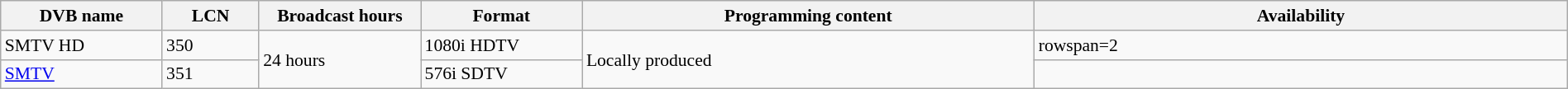<table class="wikitable" style="font-size:90%; width:100%;">
<tr>
<th width="10%">DVB name</th>
<th width="6%">LCN</th>
<th width="10%">Broadcast hours</th>
<th width="10%">Format</th>
<th width="28%">Programming content</th>
<th width="33%">Availability</th>
</tr>
<tr>
<td>SMTV HD</td>
<td>350</td>
<td rowspan=2>24 hours</td>
<td>1080i HDTV</td>
<td rowspan=2>Locally produced</td>
<td>rowspan=2 </td>
</tr>
<tr>
<td><a href='#'>SMTV</a></td>
<td>351</td>
<td>576i SDTV</td>
</tr>
</table>
